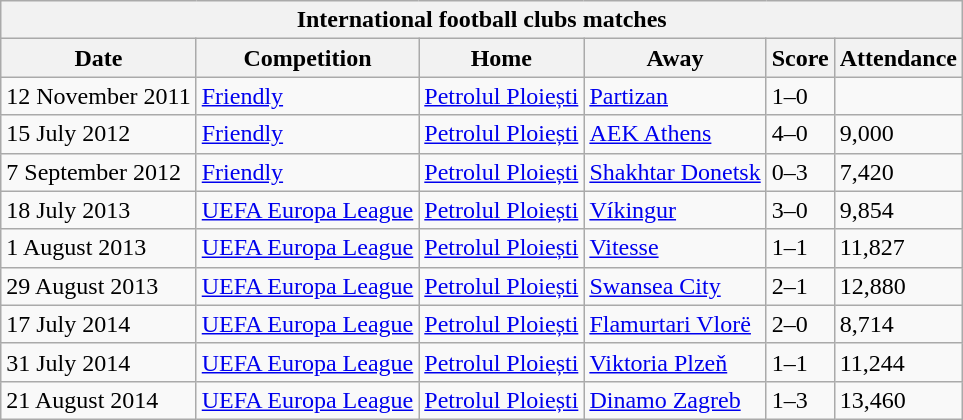<table class="wikitable collapsible collapsed" style="text-align: left;font-size:100%;">
<tr>
<th colspan=6>International football clubs matches</th>
</tr>
<tr>
<th>Date</th>
<th>Competition</th>
<th>Home</th>
<th>Away</th>
<th>Score</th>
<th>Attendance</th>
</tr>
<tr>
<td>12 November 2011</td>
<td><a href='#'>Friendly</a></td>
<td> <a href='#'>Petrolul Ploiești</a></td>
<td> <a href='#'>Partizan</a></td>
<td>1–0</td>
<td></td>
</tr>
<tr>
<td>15 July 2012</td>
<td><a href='#'>Friendly</a></td>
<td> <a href='#'>Petrolul Ploiești</a></td>
<td> <a href='#'>AEK Athens</a></td>
<td>4–0</td>
<td> 9,000</td>
</tr>
<tr>
<td>7 September 2012</td>
<td><a href='#'>Friendly</a></td>
<td> <a href='#'>Petrolul Ploiești</a></td>
<td> <a href='#'>Shakhtar Donetsk</a></td>
<td>0–3</td>
<td>7,420</td>
</tr>
<tr>
<td>18 July 2013</td>
<td><a href='#'>UEFA Europa League</a></td>
<td> <a href='#'>Petrolul Ploiești</a></td>
<td> <a href='#'>Víkingur</a></td>
<td>3–0</td>
<td>9,854</td>
</tr>
<tr>
<td>1 August 2013</td>
<td><a href='#'>UEFA Europa League</a></td>
<td> <a href='#'>Petrolul Ploiești</a></td>
<td> <a href='#'>Vitesse</a></td>
<td>1–1</td>
<td>11,827</td>
</tr>
<tr>
<td>29 August 2013</td>
<td><a href='#'>UEFA Europa League</a></td>
<td> <a href='#'>Petrolul Ploiești</a></td>
<td> <a href='#'>Swansea City</a></td>
<td>2–1</td>
<td>12,880</td>
</tr>
<tr>
<td>17 July 2014</td>
<td><a href='#'>UEFA Europa League</a></td>
<td> <a href='#'>Petrolul Ploiești</a></td>
<td> <a href='#'>Flamurtari Vlorë</a></td>
<td>2–0</td>
<td>8,714</td>
</tr>
<tr>
<td>31 July 2014</td>
<td><a href='#'>UEFA Europa League</a></td>
<td> <a href='#'>Petrolul Ploiești</a></td>
<td> <a href='#'>Viktoria Plzeň</a></td>
<td>1–1</td>
<td>11,244</td>
</tr>
<tr>
<td>21 August 2014</td>
<td><a href='#'>UEFA Europa League</a></td>
<td> <a href='#'>Petrolul Ploiești</a></td>
<td> <a href='#'>Dinamo Zagreb</a></td>
<td>1–3</td>
<td>13,460</td>
</tr>
</table>
